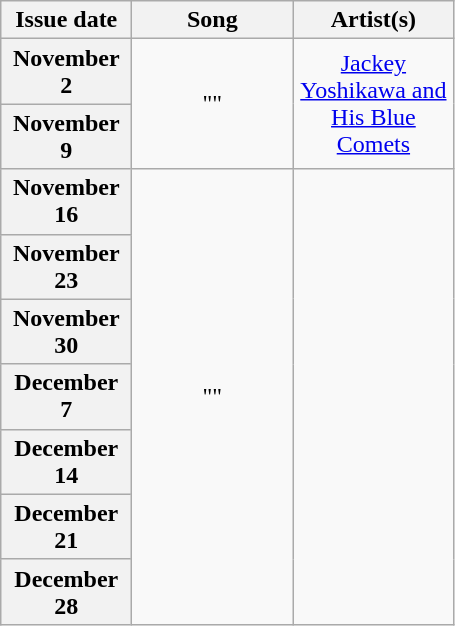<table class="wikitable plainrowheaders" style="text-align: center">
<tr>
<th width="80">Issue date</th>
<th width="100">Song</th>
<th width="100">Artist(s)</th>
</tr>
<tr>
<th scope="row">November 2</th>
<td rowspan="2">""</td>
<td rowspan="2"><a href='#'>Jackey Yoshikawa and His Blue Comets </a></td>
</tr>
<tr>
<th scope="row">November 9</th>
</tr>
<tr>
<th scope="row">November 16</th>
<td rowspan="7">""</td>
<td rowspan="7"></td>
</tr>
<tr>
<th scope="row">November 23</th>
</tr>
<tr>
<th scope="row">November 30</th>
</tr>
<tr>
<th scope="row">December 7</th>
</tr>
<tr>
<th scope="row">December 14</th>
</tr>
<tr>
<th scope="row">December 21</th>
</tr>
<tr>
<th scope="row">December 28</th>
</tr>
</table>
